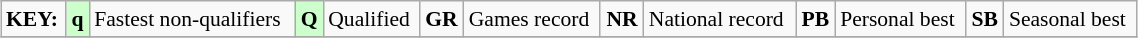<table class="wikitable" style="margin:0.5em auto; font-size:90%;position:relative;" width=60%>
<tr>
<td><strong>KEY:</strong></td>
<td bgcolor=ccffcc align=center><strong>q</strong></td>
<td>Fastest non-qualifiers</td>
<td bgcolor=ccffcc align=center><strong>Q</strong></td>
<td>Qualified</td>
<td align=center><strong>GR</strong></td>
<td>Games record</td>
<td align=center><strong>NR</strong></td>
<td>National record</td>
<td align=center><strong>PB</strong></td>
<td>Personal best</td>
<td align=center><strong>SB</strong></td>
<td>Seasonal best</td>
</tr>
<tr>
</tr>
</table>
